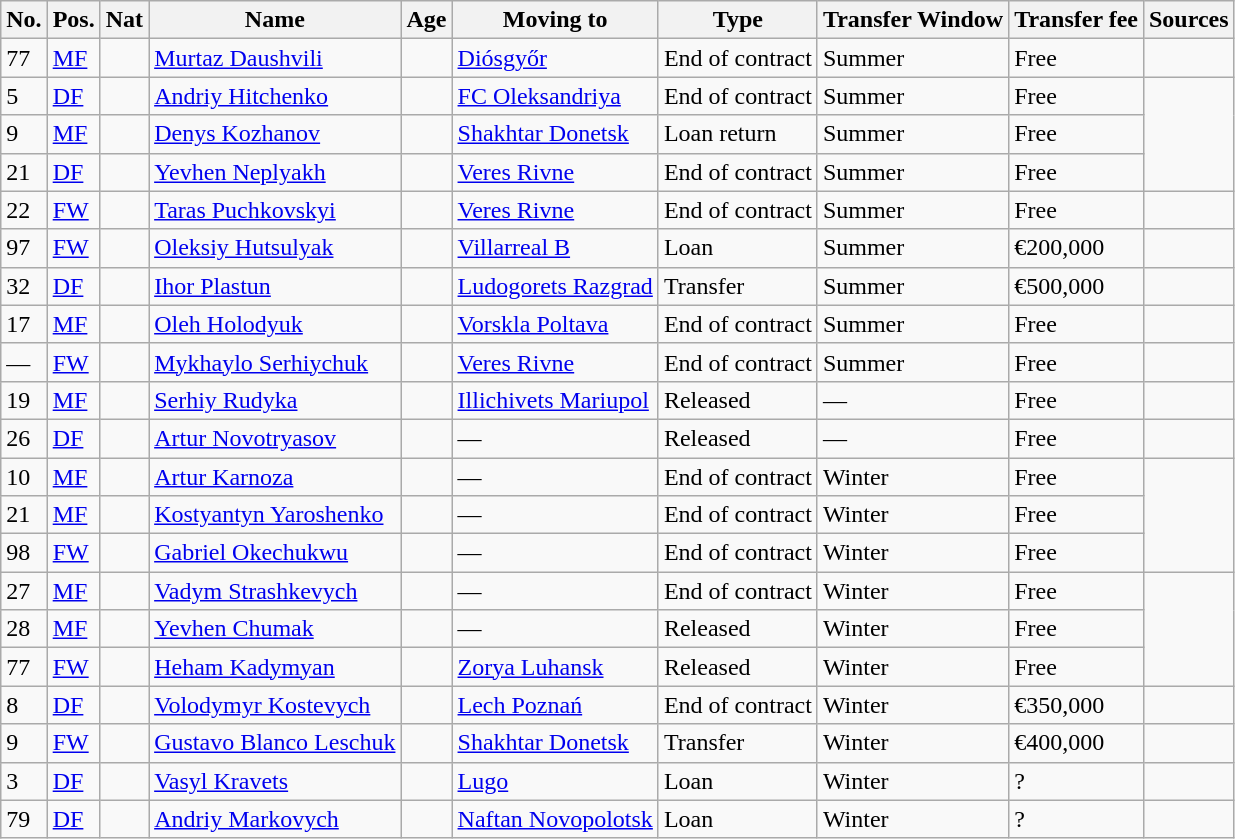<table class="wikitable">
<tr>
<th>No.</th>
<th>Pos.</th>
<th>Nat</th>
<th>Name</th>
<th>Age</th>
<th>Moving to</th>
<th>Type</th>
<th>Transfer Window</th>
<th>Transfer fee</th>
<th>Sources</th>
</tr>
<tr>
<td>77</td>
<td><a href='#'>MF</a></td>
<td></td>
<td><a href='#'>Murtaz Daushvili</a></td>
<td></td>
<td> <a href='#'>Diósgyőr</a></td>
<td>End of contract</td>
<td>Summer</td>
<td>Free</td>
<td></td>
</tr>
<tr>
<td>5</td>
<td><a href='#'>DF</a></td>
<td></td>
<td><a href='#'>Andriy Hitchenko</a></td>
<td></td>
<td><a href='#'>FC Oleksandriya</a></td>
<td>End of contract</td>
<td>Summer</td>
<td>Free</td>
<td rowspan="3"></td>
</tr>
<tr>
<td>9</td>
<td><a href='#'>MF</a></td>
<td></td>
<td><a href='#'>Denys Kozhanov</a></td>
<td></td>
<td><a href='#'>Shakhtar Donetsk</a></td>
<td>Loan return</td>
<td>Summer</td>
<td>Free</td>
</tr>
<tr>
<td>21</td>
<td><a href='#'>DF</a></td>
<td></td>
<td><a href='#'>Yevhen Neplyakh</a></td>
<td></td>
<td><a href='#'>Veres Rivne</a></td>
<td>End of contract</td>
<td>Summer</td>
<td>Free</td>
</tr>
<tr>
<td>22</td>
<td><a href='#'>FW</a></td>
<td></td>
<td><a href='#'>Taras Puchkovskyi</a></td>
<td></td>
<td><a href='#'>Veres Rivne</a></td>
<td>End of contract</td>
<td>Summer</td>
<td>Free</td>
<td></td>
</tr>
<tr>
<td>97</td>
<td><a href='#'>FW</a></td>
<td></td>
<td><a href='#'>Oleksiy Hutsulyak</a></td>
<td></td>
<td> <a href='#'>Villarreal B</a></td>
<td>Loan</td>
<td>Summer</td>
<td>€200,000</td>
<td></td>
</tr>
<tr>
<td>32</td>
<td><a href='#'>DF</a></td>
<td></td>
<td><a href='#'>Ihor Plastun</a></td>
<td></td>
<td> <a href='#'>Ludogorets Razgrad</a></td>
<td>Transfer</td>
<td>Summer</td>
<td>€500,000</td>
<td></td>
</tr>
<tr>
<td>17</td>
<td><a href='#'>MF</a></td>
<td></td>
<td><a href='#'>Oleh Holodyuk</a></td>
<td></td>
<td><a href='#'>Vorskla Poltava</a></td>
<td>End of contract</td>
<td>Summer</td>
<td>Free</td>
<td></td>
</tr>
<tr>
<td>—</td>
<td><a href='#'>FW</a></td>
<td></td>
<td><a href='#'>Mykhaylo Serhiychuk</a></td>
<td></td>
<td><a href='#'>Veres Rivne</a></td>
<td>End of contract</td>
<td>Summer</td>
<td>Free</td>
<td></td>
</tr>
<tr>
<td>19</td>
<td><a href='#'>MF</a></td>
<td></td>
<td><a href='#'>Serhiy Rudyka</a></td>
<td></td>
<td><a href='#'>Illichivets Mariupol</a></td>
<td>Released</td>
<td>—</td>
<td>Free</td>
<td></td>
</tr>
<tr>
<td>26</td>
<td><a href='#'>DF</a></td>
<td></td>
<td><a href='#'>Artur Novotryasov</a></td>
<td></td>
<td>—</td>
<td>Released</td>
<td>—</td>
<td>Free</td>
<td></td>
</tr>
<tr>
<td>10</td>
<td><a href='#'>MF</a></td>
<td></td>
<td><a href='#'>Artur Karnoza</a></td>
<td></td>
<td>—</td>
<td>End of contract</td>
<td>Winter</td>
<td>Free</td>
<td rowspan="3"></td>
</tr>
<tr>
<td>21</td>
<td><a href='#'>MF</a></td>
<td></td>
<td><a href='#'>Kostyantyn Yaroshenko</a></td>
<td></td>
<td>—</td>
<td>End of contract</td>
<td>Winter</td>
<td>Free</td>
</tr>
<tr>
<td>98</td>
<td><a href='#'>FW</a></td>
<td></td>
<td><a href='#'>Gabriel Okechukwu</a></td>
<td></td>
<td>—</td>
<td>End of contract</td>
<td>Winter</td>
<td>Free</td>
</tr>
<tr>
<td>27</td>
<td><a href='#'>MF</a></td>
<td></td>
<td><a href='#'>Vadym Strashkevych</a></td>
<td></td>
<td>—</td>
<td>End of contract</td>
<td>Winter</td>
<td>Free</td>
<td rowspan="3"></td>
</tr>
<tr>
<td>28</td>
<td><a href='#'>MF</a></td>
<td></td>
<td><a href='#'>Yevhen Chumak</a></td>
<td></td>
<td>—</td>
<td>Released</td>
<td>Winter</td>
<td>Free</td>
</tr>
<tr>
<td>77</td>
<td><a href='#'>FW</a></td>
<td></td>
<td><a href='#'>Heham Kadymyan</a></td>
<td></td>
<td><a href='#'>Zorya Luhansk</a></td>
<td>Released</td>
<td>Winter</td>
<td>Free</td>
</tr>
<tr>
<td>8</td>
<td><a href='#'>DF</a></td>
<td></td>
<td><a href='#'>Volodymyr Kostevych</a></td>
<td></td>
<td> <a href='#'>Lech Poznań</a></td>
<td>End of contract</td>
<td>Winter</td>
<td>€350,000</td>
<td></td>
</tr>
<tr>
<td>9</td>
<td><a href='#'>FW</a></td>
<td></td>
<td><a href='#'>Gustavo Blanco Leschuk</a></td>
<td></td>
<td><a href='#'>Shakhtar Donetsk</a></td>
<td>Transfer</td>
<td>Winter</td>
<td>€400,000</td>
<td></td>
</tr>
<tr>
<td>3</td>
<td><a href='#'>DF</a></td>
<td></td>
<td><a href='#'>Vasyl Kravets</a></td>
<td></td>
<td> <a href='#'>Lugo</a></td>
<td>Loan</td>
<td>Winter</td>
<td>?</td>
<td></td>
</tr>
<tr>
<td>79</td>
<td><a href='#'>DF</a></td>
<td></td>
<td><a href='#'>Andriy Markovych</a></td>
<td></td>
<td> <a href='#'>Naftan Novopolotsk</a></td>
<td>Loan</td>
<td>Winter</td>
<td>?</td>
<td></td>
</tr>
</table>
